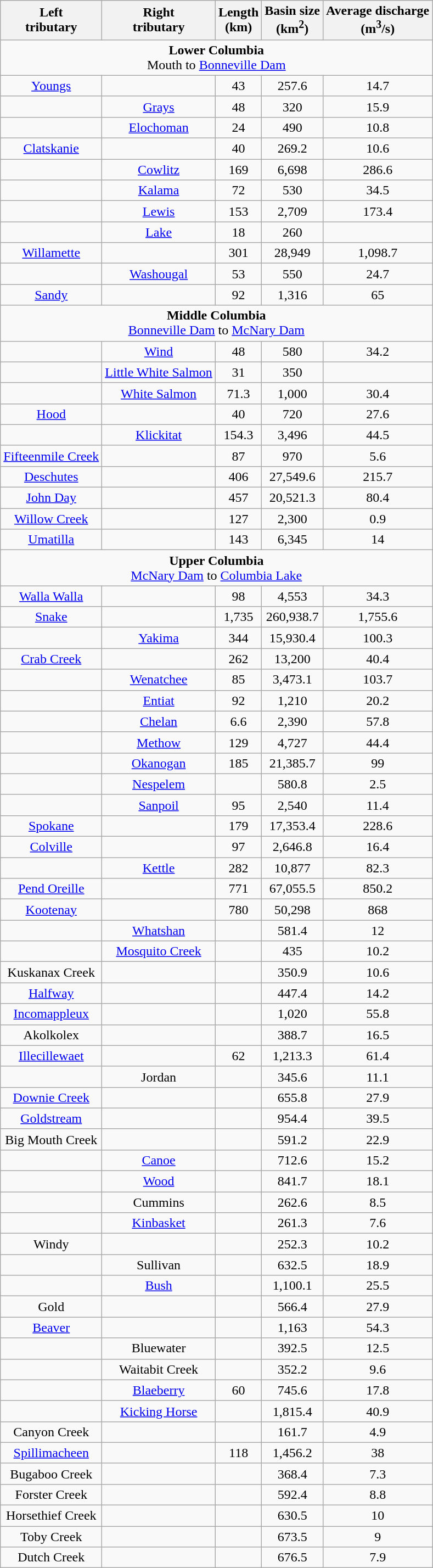<table class="wikitable" style="text-align:center;">
<tr>
<th>Left<br>tributary</th>
<th>Right<br>tributary</th>
<th>Length<br>(km)</th>
<th>Basin size<br>(km<sup>2</sup>)</th>
<th>Average discharge<br>(m<sup>3</sup>/s)</th>
</tr>
<tr>
<td colspan="5"><strong>Lower Columbia</strong><br>Mouth to <a href='#'>Bonneville Dam</a></td>
</tr>
<tr>
<td><a href='#'>Youngs</a></td>
<td></td>
<td>43</td>
<td>257.6</td>
<td>14.7</td>
</tr>
<tr>
<td></td>
<td><a href='#'>Grays</a></td>
<td>48</td>
<td>320</td>
<td>15.9</td>
</tr>
<tr>
<td></td>
<td><a href='#'>Elochoman</a></td>
<td>24</td>
<td>490</td>
<td>10.8</td>
</tr>
<tr>
<td><a href='#'>Clatskanie</a></td>
<td></td>
<td>40</td>
<td>269.2</td>
<td>10.6</td>
</tr>
<tr>
<td></td>
<td><a href='#'>Cowlitz</a></td>
<td>169</td>
<td>6,698</td>
<td>286.6</td>
</tr>
<tr>
<td></td>
<td><a href='#'>Kalama</a></td>
<td>72</td>
<td>530</td>
<td>34.5</td>
</tr>
<tr>
<td></td>
<td><a href='#'>Lewis</a></td>
<td>153</td>
<td>2,709</td>
<td>173.4</td>
</tr>
<tr>
<td></td>
<td><a href='#'>Lake</a></td>
<td>18</td>
<td>260</td>
<td></td>
</tr>
<tr>
<td><a href='#'>Willamette</a></td>
<td></td>
<td>301</td>
<td>28,949</td>
<td>1,098.7</td>
</tr>
<tr>
<td></td>
<td><a href='#'>Washougal</a></td>
<td>53</td>
<td>550</td>
<td>24.7</td>
</tr>
<tr>
<td><a href='#'>Sandy</a></td>
<td></td>
<td>92</td>
<td>1,316</td>
<td>65</td>
</tr>
<tr>
<td colspan="5"><strong>Middle Columbia</strong><br><a href='#'>Bonneville Dam</a> to <a href='#'>McNary Dam</a></td>
</tr>
<tr>
<td></td>
<td><a href='#'>Wind</a></td>
<td>48</td>
<td>580</td>
<td>34.2</td>
</tr>
<tr>
<td></td>
<td><a href='#'>Little White Salmon</a></td>
<td>31</td>
<td>350</td>
<td></td>
</tr>
<tr>
<td></td>
<td><a href='#'>White Salmon</a></td>
<td>71.3</td>
<td>1,000</td>
<td>30.4</td>
</tr>
<tr>
<td><a href='#'>Hood</a></td>
<td></td>
<td>40</td>
<td>720</td>
<td>27.6</td>
</tr>
<tr>
<td></td>
<td><a href='#'>Klickitat</a></td>
<td>154.3</td>
<td>3,496</td>
<td>44.5</td>
</tr>
<tr>
<td><a href='#'>Fifteenmile Creek</a></td>
<td></td>
<td>87</td>
<td>970</td>
<td>5.6</td>
</tr>
<tr>
<td><a href='#'>Deschutes</a></td>
<td></td>
<td>406</td>
<td>27,549.6</td>
<td>215.7</td>
</tr>
<tr>
<td><a href='#'>John Day</a></td>
<td></td>
<td>457</td>
<td>20,521.3</td>
<td>80.4</td>
</tr>
<tr>
<td><a href='#'>Willow Creek</a></td>
<td></td>
<td>127</td>
<td>2,300</td>
<td>0.9</td>
</tr>
<tr>
<td><a href='#'>Umatilla</a></td>
<td></td>
<td>143</td>
<td>6,345</td>
<td>14</td>
</tr>
<tr>
<td colspan="5"><strong>Upper Columbia</strong><br><a href='#'>McNary Dam</a> to <a href='#'>Columbia Lake</a></td>
</tr>
<tr>
<td><a href='#'>Walla Walla</a></td>
<td></td>
<td>98</td>
<td>4,553</td>
<td>34.3</td>
</tr>
<tr>
<td><a href='#'>Snake</a></td>
<td></td>
<td>1,735</td>
<td>260,938.7</td>
<td>1,755.6</td>
</tr>
<tr>
<td></td>
<td><a href='#'>Yakima</a></td>
<td>344</td>
<td>15,930.4</td>
<td>100.3</td>
</tr>
<tr>
<td><a href='#'>Crab Creek</a></td>
<td></td>
<td>262</td>
<td>13,200</td>
<td>40.4</td>
</tr>
<tr>
<td></td>
<td><a href='#'>Wenatchee</a></td>
<td>85</td>
<td>3,473.1</td>
<td>103.7</td>
</tr>
<tr>
<td></td>
<td><a href='#'>Entiat</a></td>
<td>92</td>
<td>1,210</td>
<td>20.2</td>
</tr>
<tr>
<td></td>
<td><a href='#'>Chelan</a></td>
<td>6.6</td>
<td>2,390</td>
<td>57.8</td>
</tr>
<tr>
<td></td>
<td><a href='#'>Methow</a></td>
<td>129</td>
<td>4,727</td>
<td>44.4</td>
</tr>
<tr>
<td></td>
<td><a href='#'>Okanogan</a></td>
<td>185</td>
<td>21,385.7</td>
<td>99</td>
</tr>
<tr>
<td></td>
<td><a href='#'>Nespelem</a></td>
<td></td>
<td>580.8</td>
<td>2.5</td>
</tr>
<tr>
<td></td>
<td><a href='#'>Sanpoil</a></td>
<td>95</td>
<td>2,540</td>
<td>11.4</td>
</tr>
<tr>
<td><a href='#'>Spokane</a></td>
<td></td>
<td>179</td>
<td>17,353.4</td>
<td>228.6</td>
</tr>
<tr>
<td><a href='#'>Colville</a></td>
<td></td>
<td>97</td>
<td>2,646.8</td>
<td>16.4</td>
</tr>
<tr>
<td></td>
<td><a href='#'>Kettle</a></td>
<td>282</td>
<td>10,877</td>
<td>82.3</td>
</tr>
<tr>
<td><a href='#'>Pend Oreille</a></td>
<td></td>
<td>771</td>
<td>67,055.5</td>
<td>850.2</td>
</tr>
<tr>
<td><a href='#'>Kootenay</a></td>
<td></td>
<td>780</td>
<td>50,298</td>
<td>868</td>
</tr>
<tr>
<td></td>
<td><a href='#'>Whatshan</a></td>
<td></td>
<td>581.4</td>
<td>12</td>
</tr>
<tr>
<td></td>
<td><a href='#'>Mosquito Creek</a></td>
<td></td>
<td>435</td>
<td>10.2</td>
</tr>
<tr>
<td>Kuskanax Creek</td>
<td></td>
<td></td>
<td>350.9</td>
<td>10.6</td>
</tr>
<tr>
<td><a href='#'>Halfway</a></td>
<td></td>
<td></td>
<td>447.4</td>
<td>14.2</td>
</tr>
<tr>
<td><a href='#'>Incomappleux</a></td>
<td></td>
<td></td>
<td>1,020</td>
<td>55.8</td>
</tr>
<tr>
<td>Akolkolex</td>
<td></td>
<td></td>
<td>388.7</td>
<td>16.5</td>
</tr>
<tr>
<td><a href='#'>Illecillewaet</a></td>
<td></td>
<td>62</td>
<td>1,213.3</td>
<td>61.4</td>
</tr>
<tr>
<td></td>
<td>Jordan</td>
<td></td>
<td>345.6</td>
<td>11.1</td>
</tr>
<tr>
<td><a href='#'>Downie Creek</a></td>
<td></td>
<td></td>
<td>655.8</td>
<td>27.9</td>
</tr>
<tr>
<td><a href='#'>Goldstream</a></td>
<td></td>
<td></td>
<td>954.4</td>
<td>39.5</td>
</tr>
<tr>
<td>Big Mouth Creek</td>
<td></td>
<td></td>
<td>591.2</td>
<td>22.9</td>
</tr>
<tr>
<td></td>
<td><a href='#'>Canoe</a></td>
<td></td>
<td>712.6</td>
<td>15.2</td>
</tr>
<tr>
<td></td>
<td><a href='#'>Wood</a></td>
<td></td>
<td>841.7</td>
<td>18.1</td>
</tr>
<tr>
<td></td>
<td>Cummins</td>
<td></td>
<td>262.6</td>
<td>8.5</td>
</tr>
<tr>
<td></td>
<td><a href='#'>Kinbasket</a></td>
<td></td>
<td>261.3</td>
<td>7.6</td>
</tr>
<tr>
<td>Windy</td>
<td></td>
<td></td>
<td>252.3</td>
<td>10.2</td>
</tr>
<tr>
<td></td>
<td>Sullivan</td>
<td></td>
<td>632.5</td>
<td>18.9</td>
</tr>
<tr>
<td></td>
<td><a href='#'>Bush</a></td>
<td></td>
<td>1,100.1</td>
<td>25.5</td>
</tr>
<tr>
<td>Gold</td>
<td></td>
<td></td>
<td>566.4</td>
<td>27.9</td>
</tr>
<tr>
<td><a href='#'>Beaver</a></td>
<td></td>
<td></td>
<td>1,163</td>
<td>54.3</td>
</tr>
<tr>
<td></td>
<td>Bluewater</td>
<td></td>
<td>392.5</td>
<td>12.5</td>
</tr>
<tr>
<td></td>
<td>Waitabit Creek</td>
<td></td>
<td>352.2</td>
<td>9.6</td>
</tr>
<tr>
<td></td>
<td><a href='#'>Blaeberry</a></td>
<td>60</td>
<td>745.6</td>
<td>17.8</td>
</tr>
<tr>
<td></td>
<td><a href='#'>Kicking Horse</a></td>
<td></td>
<td>1,815.4</td>
<td>40.9</td>
</tr>
<tr>
<td>Canyon Creek</td>
<td></td>
<td></td>
<td>161.7</td>
<td>4.9</td>
</tr>
<tr>
<td><a href='#'>Spillimacheen</a></td>
<td></td>
<td>118</td>
<td>1,456.2</td>
<td>38</td>
</tr>
<tr>
<td>Bugaboo Creek</td>
<td></td>
<td></td>
<td>368.4</td>
<td>7.3</td>
</tr>
<tr>
<td>Forster Creek</td>
<td></td>
<td></td>
<td>592.4</td>
<td>8.8</td>
</tr>
<tr>
<td>Horsethief Creek</td>
<td></td>
<td></td>
<td>630.5</td>
<td>10</td>
</tr>
<tr>
<td>Toby Creek</td>
<td></td>
<td></td>
<td>673.5</td>
<td>9</td>
</tr>
<tr>
<td>Dutch Creek</td>
<td></td>
<td></td>
<td>676.5</td>
<td>7.9</td>
</tr>
</table>
